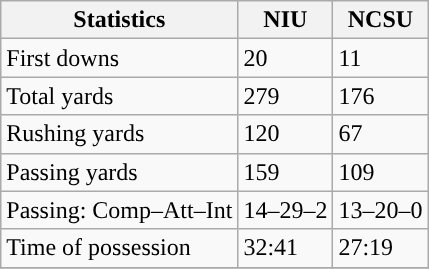<table class="wikitable" style="float: left;">
<tr>
<th>Statistics</th>
<th>NIU</th>
<th>NCSU</th>
</tr>
<tr>
<td>First downs</td>
<td>20</td>
<td>11</td>
</tr>
<tr>
<td>Total yards</td>
<td>279</td>
<td>176</td>
</tr>
<tr>
<td>Rushing yards</td>
<td>120</td>
<td>67</td>
</tr>
<tr>
<td>Passing yards</td>
<td>159</td>
<td>109</td>
</tr>
<tr>
<td>Passing: Comp–Att–Int</td>
<td>14–29–2</td>
<td>13–20–0</td>
</tr>
<tr>
<td>Time of possession</td>
<td>32:41</td>
<td>27:19</td>
</tr>
<tr>
</tr>
</table>
